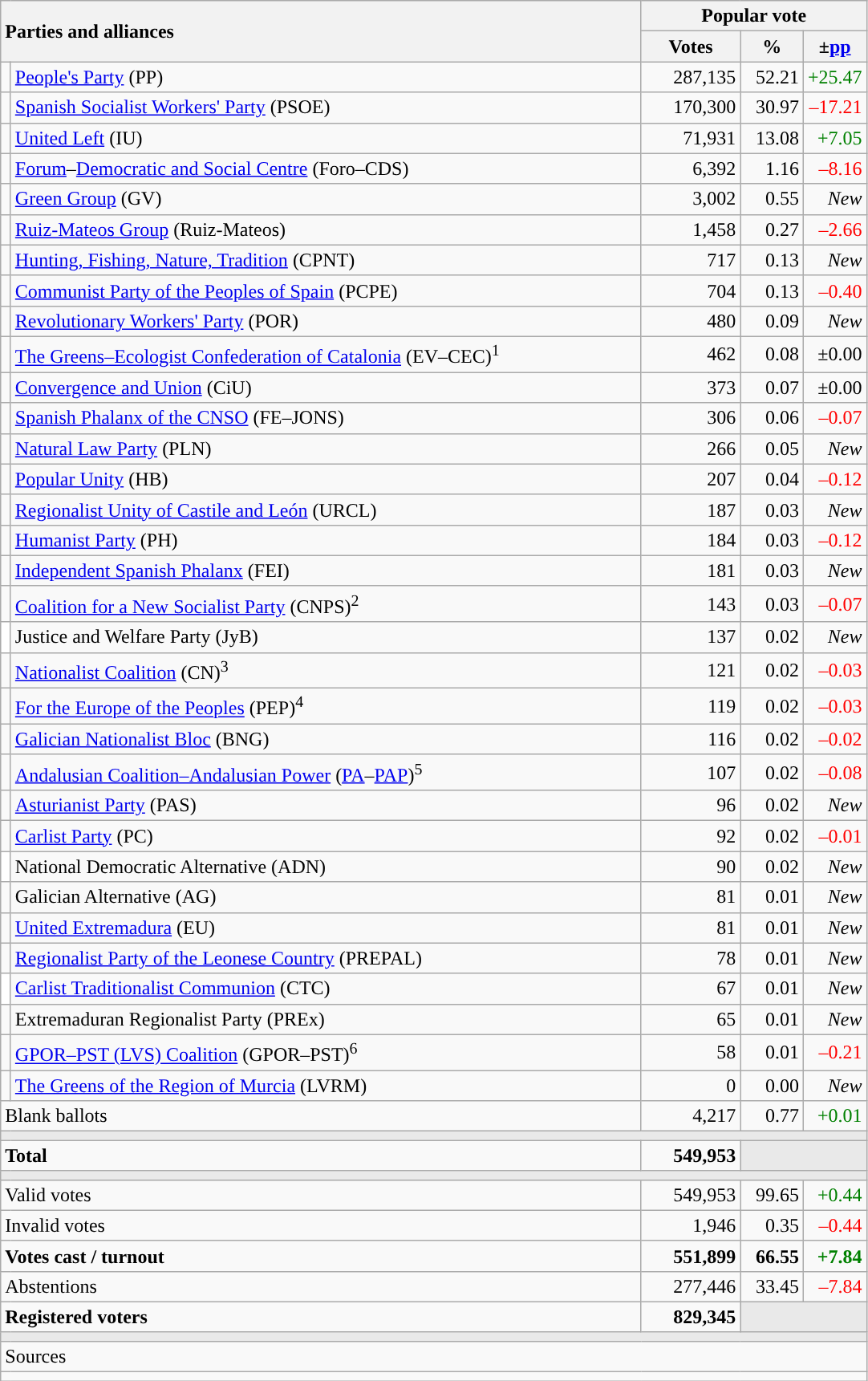<table class="wikitable" style="text-align:right">
<tr>
<th style="text-align:left;" rowspan="2" colspan="2" width="525">Parties and alliances</th>
<th colspan="3">Popular vote</th>
</tr>
<tr>
<th width="75">Votes</th>
<th width="45">%</th>
<th width="45">±<a href='#'>pp</a></th>
</tr>
<tr>
<td width="1" style="color:inherit;background:"></td>
<td align="left"><a href='#'>People's Party</a> (PP)</td>
<td>287,135</td>
<td>52.21</td>
<td style="color:green;">+25.47</td>
</tr>
<tr>
<td style="color:inherit;background:"></td>
<td align="left"><a href='#'>Spanish Socialist Workers' Party</a> (PSOE)</td>
<td>170,300</td>
<td>30.97</td>
<td style="color:red;">–17.21</td>
</tr>
<tr>
<td style="color:inherit;background:"></td>
<td align="left"><a href='#'>United Left</a> (IU)</td>
<td>71,931</td>
<td>13.08</td>
<td style="color:green;">+7.05</td>
</tr>
<tr>
<td style="color:inherit;background:"></td>
<td align="left"><a href='#'>Forum</a>–<a href='#'>Democratic and Social Centre</a> (Foro–CDS)</td>
<td>6,392</td>
<td>1.16</td>
<td style="color:red;">–8.16</td>
</tr>
<tr>
<td style="color:inherit;background:"></td>
<td align="left"><a href='#'>Green Group</a> (GV)</td>
<td>3,002</td>
<td>0.55</td>
<td><em>New</em></td>
</tr>
<tr>
<td style="color:inherit;background:"></td>
<td align="left"><a href='#'>Ruiz-Mateos Group</a> (Ruiz-Mateos)</td>
<td>1,458</td>
<td>0.27</td>
<td style="color:red;">–2.66</td>
</tr>
<tr>
<td style="color:inherit;background:"></td>
<td align="left"><a href='#'>Hunting, Fishing, Nature, Tradition</a> (CPNT)</td>
<td>717</td>
<td>0.13</td>
<td><em>New</em></td>
</tr>
<tr>
<td style="color:inherit;background:"></td>
<td align="left"><a href='#'>Communist Party of the Peoples of Spain</a> (PCPE)</td>
<td>704</td>
<td>0.13</td>
<td style="color:red;">–0.40</td>
</tr>
<tr>
<td style="color:inherit;background:"></td>
<td align="left"><a href='#'>Revolutionary Workers' Party</a> (POR)</td>
<td>480</td>
<td>0.09</td>
<td><em>New</em></td>
</tr>
<tr>
<td style="color:inherit;background:"></td>
<td align="left"><a href='#'>The Greens–Ecologist Confederation of Catalonia</a> (EV–CEC)<sup>1</sup></td>
<td>462</td>
<td>0.08</td>
<td>±0.00</td>
</tr>
<tr>
<td style="color:inherit;background:"></td>
<td align="left"><a href='#'>Convergence and Union</a> (CiU)</td>
<td>373</td>
<td>0.07</td>
<td>±0.00</td>
</tr>
<tr>
<td style="color:inherit;background:"></td>
<td align="left"><a href='#'>Spanish Phalanx of the CNSO</a> (FE–JONS)</td>
<td>306</td>
<td>0.06</td>
<td style="color:red;">–0.07</td>
</tr>
<tr>
<td style="color:inherit;background:"></td>
<td align="left"><a href='#'>Natural Law Party</a> (PLN)</td>
<td>266</td>
<td>0.05</td>
<td><em>New</em></td>
</tr>
<tr>
<td style="color:inherit;background:"></td>
<td align="left"><a href='#'>Popular Unity</a> (HB)</td>
<td>207</td>
<td>0.04</td>
<td style="color:red;">–0.12</td>
</tr>
<tr>
<td style="color:inherit;background:"></td>
<td align="left"><a href='#'>Regionalist Unity of Castile and León</a> (URCL)</td>
<td>187</td>
<td>0.03</td>
<td><em>New</em></td>
</tr>
<tr>
<td style="color:inherit;background:"></td>
<td align="left"><a href='#'>Humanist Party</a> (PH)</td>
<td>184</td>
<td>0.03</td>
<td style="color:red;">–0.12</td>
</tr>
<tr>
<td style="color:inherit;background:"></td>
<td align="left"><a href='#'>Independent Spanish Phalanx</a> (FEI)</td>
<td>181</td>
<td>0.03</td>
<td><em>New</em></td>
</tr>
<tr>
<td style="color:inherit;background:"></td>
<td align="left"><a href='#'>Coalition for a New Socialist Party</a> (CNPS)<sup>2</sup></td>
<td>143</td>
<td>0.03</td>
<td style="color:red;">–0.07</td>
</tr>
<tr>
<td bgcolor="white"></td>
<td align="left">Justice and Welfare Party (JyB)</td>
<td>137</td>
<td>0.02</td>
<td><em>New</em></td>
</tr>
<tr>
<td style="color:inherit;background:"></td>
<td align="left"><a href='#'>Nationalist Coalition</a> (CN)<sup>3</sup></td>
<td>121</td>
<td>0.02</td>
<td style="color:red;">–0.03</td>
</tr>
<tr>
<td style="color:inherit;background:"></td>
<td align="left"><a href='#'>For the Europe of the Peoples</a> (PEP)<sup>4</sup></td>
<td>119</td>
<td>0.02</td>
<td style="color:red;">–0.03</td>
</tr>
<tr>
<td style="color:inherit;background:"></td>
<td align="left"><a href='#'>Galician Nationalist Bloc</a> (BNG)</td>
<td>116</td>
<td>0.02</td>
<td style="color:red;">–0.02</td>
</tr>
<tr>
<td style="color:inherit;background:"></td>
<td align="left"><a href='#'>Andalusian Coalition–Andalusian Power</a> (<a href='#'>PA</a>–<a href='#'>PAP</a>)<sup>5</sup></td>
<td>107</td>
<td>0.02</td>
<td style="color:red;">–0.08</td>
</tr>
<tr>
<td style="color:inherit;background:"></td>
<td align="left"><a href='#'>Asturianist Party</a> (PAS)</td>
<td>96</td>
<td>0.02</td>
<td><em>New</em></td>
</tr>
<tr>
<td style="color:inherit;background:"></td>
<td align="left"><a href='#'>Carlist Party</a> (PC)</td>
<td>92</td>
<td>0.02</td>
<td style="color:red;">–0.01</td>
</tr>
<tr>
<td bgcolor="white"></td>
<td align="left">National Democratic Alternative (ADN)</td>
<td>90</td>
<td>0.02</td>
<td><em>New</em></td>
</tr>
<tr>
<td style="color:inherit;background:"></td>
<td align="left">Galician Alternative (AG)</td>
<td>81</td>
<td>0.01</td>
<td><em>New</em></td>
</tr>
<tr>
<td style="color:inherit;background:"></td>
<td align="left"><a href='#'>United Extremadura</a> (EU)</td>
<td>81</td>
<td>0.01</td>
<td><em>New</em></td>
</tr>
<tr>
<td style="color:inherit;background:"></td>
<td align="left"><a href='#'>Regionalist Party of the Leonese Country</a> (PREPAL)</td>
<td>78</td>
<td>0.01</td>
<td><em>New</em></td>
</tr>
<tr>
<td bgcolor="white"></td>
<td align="left"><a href='#'>Carlist Traditionalist Communion</a> (CTC)</td>
<td>67</td>
<td>0.01</td>
<td><em>New</em></td>
</tr>
<tr>
<td style="color:inherit;background:"></td>
<td align="left">Extremaduran Regionalist Party (PREx)</td>
<td>65</td>
<td>0.01</td>
<td><em>New</em></td>
</tr>
<tr>
<td style="color:inherit;background:"></td>
<td align="left"><a href='#'>GPOR–PST (LVS) Coalition</a> (GPOR–PST)<sup>6</sup></td>
<td>58</td>
<td>0.01</td>
<td style="color:red;">–0.21</td>
</tr>
<tr>
<td style="color:inherit;background:"></td>
<td align="left"><a href='#'>The Greens of the Region of Murcia</a> (LVRM)</td>
<td>0</td>
<td>0.00</td>
<td><em>New</em></td>
</tr>
<tr>
<td align="left" colspan="2">Blank ballots</td>
<td>4,217</td>
<td>0.77</td>
<td style="color:green;">+0.01</td>
</tr>
<tr>
<td colspan="5" bgcolor="#E9E9E9"></td>
</tr>
<tr style="font-weight:bold;">
<td align="left" colspan="2">Total</td>
<td>549,953</td>
<td bgcolor="#E9E9E9" colspan="2"></td>
</tr>
<tr>
<td colspan="5" bgcolor="#E9E9E9"></td>
</tr>
<tr>
<td align="left" colspan="2">Valid votes</td>
<td>549,953</td>
<td>99.65</td>
<td style="color:green;">+0.44</td>
</tr>
<tr>
<td align="left" colspan="2">Invalid votes</td>
<td>1,946</td>
<td>0.35</td>
<td style="color:red;">–0.44</td>
</tr>
<tr style="font-weight:bold;">
<td align="left" colspan="2">Votes cast / turnout</td>
<td>551,899</td>
<td>66.55</td>
<td style="color:green;">+7.84</td>
</tr>
<tr>
<td align="left" colspan="2">Abstentions</td>
<td>277,446</td>
<td>33.45</td>
<td style="color:red;">–7.84</td>
</tr>
<tr style="font-weight:bold;">
<td align="left" colspan="2">Registered voters</td>
<td>829,345</td>
<td bgcolor="#E9E9E9" colspan="2"></td>
</tr>
<tr>
<td colspan="5" bgcolor="#E9E9E9"></td>
</tr>
<tr>
<td align="left" colspan="5">Sources</td>
</tr>
<tr>
<td colspan="5" style="text-align:left; max-width:680px;"></td>
</tr>
</table>
